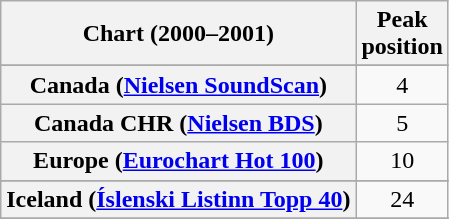<table class="wikitable sortable plainrowheaders" style="text-align:center">
<tr>
<th>Chart (2000–2001)</th>
<th>Peak<br>position</th>
</tr>
<tr>
</tr>
<tr>
</tr>
<tr>
</tr>
<tr>
<th scope="row">Canada (<a href='#'>Nielsen SoundScan</a>)</th>
<td>4</td>
</tr>
<tr>
<th scope="row">Canada CHR (<a href='#'>Nielsen BDS</a>)</th>
<td style="text-align:center">5</td>
</tr>
<tr>
<th scope="row">Europe (<a href='#'>Eurochart Hot 100</a>)</th>
<td>10</td>
</tr>
<tr>
</tr>
<tr>
</tr>
<tr>
<th scope="row">Iceland (<a href='#'>Íslenski Listinn Topp 40</a>)</th>
<td>24</td>
</tr>
<tr>
</tr>
<tr>
</tr>
<tr>
</tr>
<tr>
</tr>
<tr>
</tr>
<tr>
</tr>
<tr>
</tr>
<tr>
</tr>
<tr>
</tr>
<tr>
</tr>
<tr>
</tr>
<tr>
</tr>
<tr>
</tr>
<tr>
</tr>
<tr>
</tr>
<tr>
</tr>
</table>
